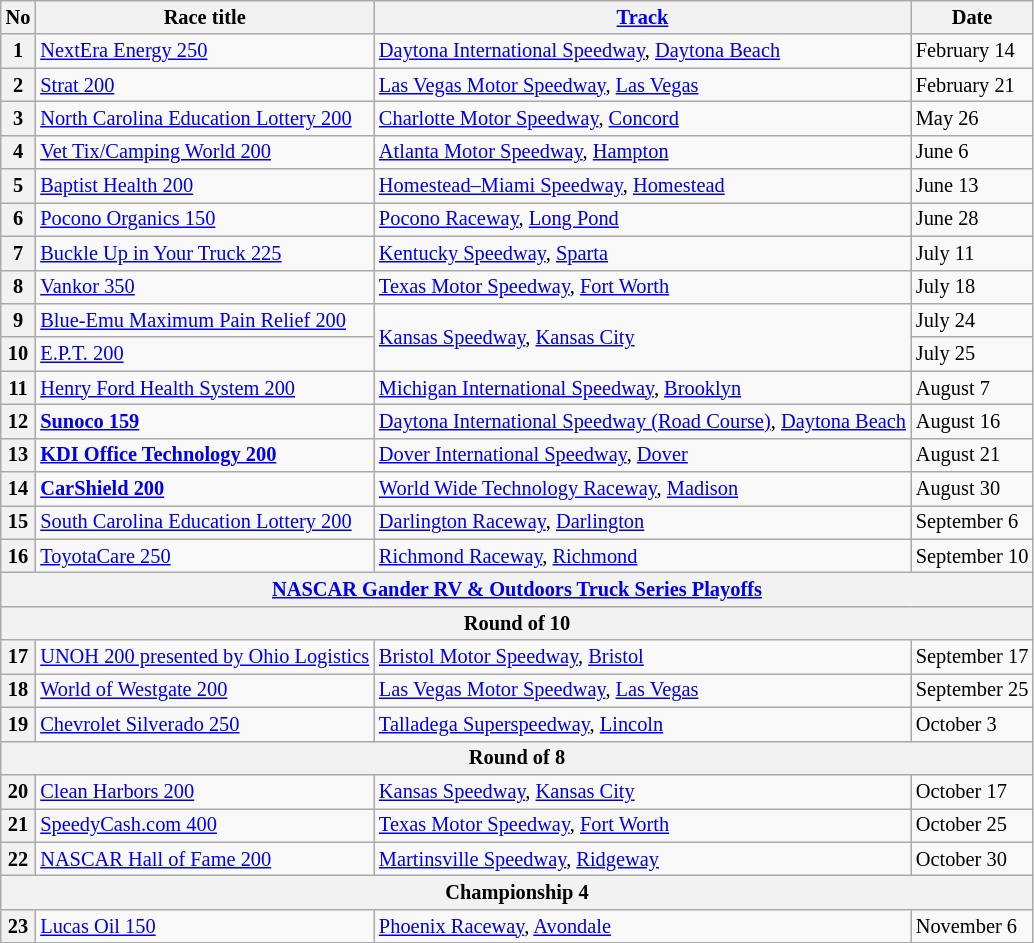<table class="wikitable" style="font-size:85%;">
<tr>
<th>No</th>
<th>Race title</th>
<th><a href='#'>Track</a></th>
<th>Date</th>
</tr>
<tr>
<th>1</th>
<td><a href='#'>NextEra Energy 250</a></td>
<td><a href='#'>Daytona International Speedway</a>, <a href='#'>Daytona Beach</a></td>
<td>February 14</td>
</tr>
<tr>
<th>2</th>
<td><a href='#'>Strat 200</a></td>
<td><a href='#'>Las Vegas Motor Speedway</a>, <a href='#'>Las Vegas</a></td>
<td>February 21</td>
</tr>
<tr>
<th>3</th>
<td><a href='#'>North Carolina Education Lottery 200</a></td>
<td><a href='#'>Charlotte Motor Speedway</a>, <a href='#'>Concord</a></td>
<td>May 26</td>
</tr>
<tr>
<th>4</th>
<td><a href='#'>Vet Tix/Camping World 200</a></td>
<td><a href='#'>Atlanta Motor Speedway</a>, <a href='#'>Hampton</a></td>
<td>June 6</td>
</tr>
<tr>
<th>5</th>
<td><a href='#'>Baptist Health 200</a></td>
<td><a href='#'>Homestead–Miami Speedway</a>, <a href='#'>Homestead</a></td>
<td>June 13</td>
</tr>
<tr>
<th>6</th>
<td><a href='#'>Pocono Organics 150</a></td>
<td><a href='#'>Pocono Raceway</a>, <a href='#'>Long Pond</a></td>
<td>June 28</td>
</tr>
<tr>
<th>7</th>
<td><a href='#'>Buckle Up in Your Truck 225</a></td>
<td><a href='#'>Kentucky Speedway</a>, <a href='#'>Sparta</a></td>
<td>July 11</td>
</tr>
<tr>
<th>8</th>
<td><a href='#'>Vankor 350</a></td>
<td><a href='#'>Texas Motor Speedway</a>, <a href='#'>Fort Worth</a></td>
<td>July 18</td>
</tr>
<tr>
<th>9</th>
<td><a href='#'>Blue-Emu Maximum Pain Relief 200</a></td>
<td rowspan=2><a href='#'>Kansas Speedway</a>, <a href='#'>Kansas City</a></td>
<td>July 24</td>
</tr>
<tr>
<th>10</th>
<td><a href='#'>E.P.T. 200</a></td>
<td>July 25</td>
</tr>
<tr>
<th>11</th>
<td><a href='#'>Henry Ford Health System 200</a></td>
<td><a href='#'>Michigan International Speedway</a>, <a href='#'>Brooklyn</a></td>
<td>August 7</td>
</tr>
<tr>
<th>12</th>
<td><strong><a href='#'>Sunoco 159</a></strong></td>
<td><a href='#'>Daytona International Speedway (Road Course)</a>, <a href='#'>Daytona Beach</a></td>
<td>August 16</td>
</tr>
<tr>
<th>13</th>
<td><strong><a href='#'>KDI Office Technology 200</a></strong></td>
<td><a href='#'>Dover International Speedway</a>, <a href='#'>Dover</a></td>
<td>August 21</td>
</tr>
<tr>
<th>14</th>
<td><strong><a href='#'>CarShield 200</a></strong></td>
<td><a href='#'>World Wide Technology Raceway</a>, <a href='#'>Madison</a></td>
<td>August 30</td>
</tr>
<tr>
<th>15</th>
<td><a href='#'>South Carolina Education Lottery 200</a></td>
<td><a href='#'>Darlington Raceway</a>, <a href='#'>Darlington</a></td>
<td>September 6</td>
</tr>
<tr>
<th>16</th>
<td><a href='#'>ToyotaCare 250</a></td>
<td><a href='#'>Richmond Raceway</a>, <a href='#'>Richmond</a></td>
<td>September 10</td>
</tr>
<tr>
<th colspan=4><a href='#'>NASCAR Gander RV & Outdoors Truck Series Playoffs</a></th>
</tr>
<tr>
<th colspan=4>Round of 10</th>
</tr>
<tr>
<th>17</th>
<td><a href='#'>UNOH 200 presented by Ohio Logistics</a></td>
<td><a href='#'>Bristol Motor Speedway</a>, <a href='#'>Bristol</a></td>
<td>September 17</td>
</tr>
<tr>
<th>18</th>
<td><a href='#'>World of Westgate 200</a></td>
<td><a href='#'>Las Vegas Motor Speedway</a>, <a href='#'>Las Vegas</a></td>
<td>September 25</td>
</tr>
<tr>
<th>19</th>
<td><a href='#'>Chevrolet Silverado 250</a></td>
<td><a href='#'>Talladega Superspeedway</a>, <a href='#'>Lincoln</a></td>
<td>October 3</td>
</tr>
<tr>
<th colspan=4>Round of 8</th>
</tr>
<tr>
<th>20</th>
<td><a href='#'>Clean Harbors 200</a></td>
<td><a href='#'>Kansas Speedway</a>, <a href='#'>Kansas City</a></td>
<td>October 17</td>
</tr>
<tr>
<th>21</th>
<td><a href='#'>SpeedyCash.com 400</a></td>
<td><a href='#'>Texas Motor Speedway</a>, <a href='#'>Fort Worth</a></td>
<td>October 25</td>
</tr>
<tr>
<th>22</th>
<td><a href='#'>NASCAR Hall of Fame 200</a></td>
<td><a href='#'>Martinsville Speedway</a>, <a href='#'>Ridgeway</a></td>
<td>October 30</td>
</tr>
<tr>
<th colspan=4>Championship 4</th>
</tr>
<tr>
<th>23</th>
<td><a href='#'>Lucas Oil 150</a></td>
<td><a href='#'>Phoenix Raceway</a>, <a href='#'>Avondale</a></td>
<td>November 6</td>
</tr>
</table>
